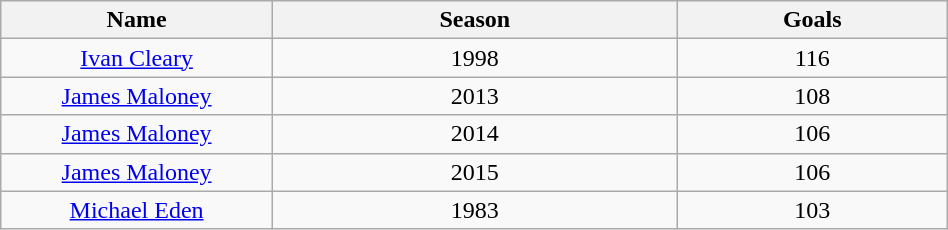<table class="wikitable" width="50%" style="text-align: center;">
<tr>
<th width="10%">Name</th>
<th width="15%">Season</th>
<th width="10%">Goals</th>
</tr>
<tr>
<td><a href='#'>Ivan Cleary</a></td>
<td>1998</td>
<td>116</td>
</tr>
<tr>
<td><a href='#'>James Maloney</a></td>
<td>2013</td>
<td>108</td>
</tr>
<tr>
<td><a href='#'>James Maloney</a></td>
<td>2014</td>
<td>106</td>
</tr>
<tr>
<td><a href='#'>James Maloney</a></td>
<td>2015</td>
<td>106</td>
</tr>
<tr>
<td><a href='#'>Michael Eden</a></td>
<td>1983</td>
<td>103</td>
</tr>
</table>
